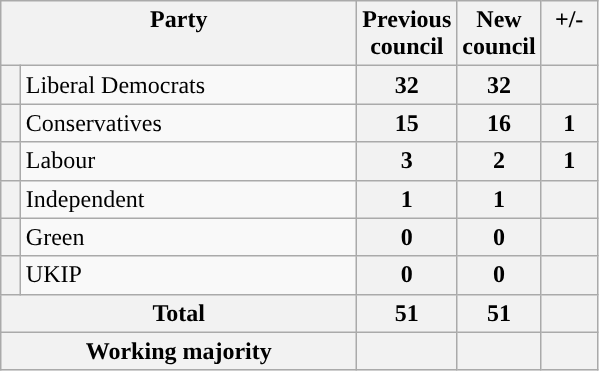<table class="wikitable">
<tr>
<th valign=top colspan="2" style="width: 230px">Party</th>
<th valign=top style="width: 30px">Previous council</th>
<th valign=top style="width: 30px">New council</th>
<th valign=top style="width: 30px">+/-</th>
</tr>
<tr>
<th style="background-color: "></th>
<td>Liberal Democrats</td>
<th align=center>32</th>
<th align=center>32</th>
<th align=center></th>
</tr>
<tr>
<th style="background-color: "></th>
<td>Conservatives</td>
<th align=center>15</th>
<th align=center>16</th>
<th align=center>1</th>
</tr>
<tr>
<th style="background-color: "></th>
<td>Labour</td>
<th align=center>3</th>
<th align=center>2</th>
<th align=center>1</th>
</tr>
<tr>
<th style="background-color: "></th>
<td>Independent</td>
<th align=center>1</th>
<th align=center>1</th>
<th align=center></th>
</tr>
<tr>
<th style="background-color: "></th>
<td>Green</td>
<th align=center>0</th>
<th align=center>0</th>
<th align=center></th>
</tr>
<tr>
<th style="background-color: "></th>
<td>UKIP</td>
<th align=center>0</th>
<th align=center>0</th>
<th align=center></th>
</tr>
<tr>
<th colspan=2>Total</th>
<th style="text-align: center">51</th>
<th style="text-align: center">51</th>
<th></th>
</tr>
<tr>
<th colspan=2>Working majority</th>
<th></th>
<th></th>
<th></th>
</tr>
</table>
